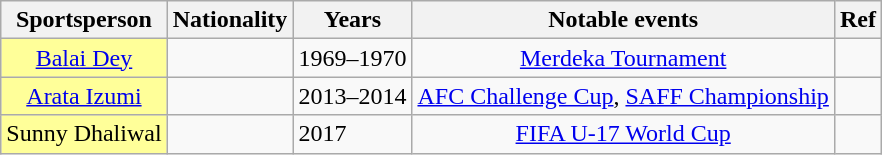<table class="wikitable plainrowheaders sortable" style="text-align:center">
<tr>
<th>Sportsperson</th>
<th>Nationality</th>
<th>Years</th>
<th>Notable events</th>
<th>Ref</th>
</tr>
<tr>
<td bgcolor="#ffff99"><a href='#'>Balai Dey</a></td>
<td align=left></td>
<td align=left>1969–1970</td>
<td><a href='#'>Merdeka Tournament</a></td>
<td></td>
</tr>
<tr>
<td bgcolor="#ffff99"><a href='#'>Arata Izumi</a></td>
<td align=left></td>
<td align=left>2013–2014</td>
<td><a href='#'>AFC Challenge Cup</a>, <a href='#'>SAFF Championship</a></td>
<td></td>
</tr>
<tr>
<td bgcolor="#ffff99">Sunny Dhaliwal</td>
<td align=left></td>
<td align=left>2017</td>
<td><a href='#'>FIFA U-17 World Cup</a></td>
<td></td>
</tr>
</table>
